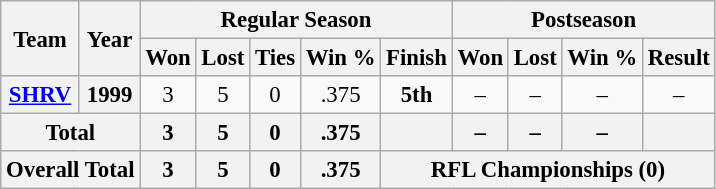<table class="wikitable" style="font-size: 95%; text-align:center;">
<tr>
<th rowspan="2">Team</th>
<th rowspan="2">Year</th>
<th colspan="5">Regular Season</th>
<th colspan="4">Postseason</th>
</tr>
<tr>
<th>Won</th>
<th>Lost</th>
<th>Ties</th>
<th>Win %</th>
<th>Finish</th>
<th>Won</th>
<th>Lost</th>
<th>Win %</th>
<th>Result</th>
</tr>
<tr>
<th><a href='#'>SHRV</a></th>
<th>1999</th>
<td>3</td>
<td>5</td>
<td>0</td>
<td>.375</td>
<td><strong>5th</strong></td>
<td>–</td>
<td>–</td>
<td>–</td>
<td>–</td>
</tr>
<tr>
<th colspan="2">Total</th>
<th>3</th>
<th>5</th>
<th>0</th>
<th>.375</th>
<th></th>
<th>–</th>
<th>–</th>
<th>–</th>
<th></th>
</tr>
<tr>
<th colspan="2">Overall Total</th>
<th>3</th>
<th>5</th>
<th>0</th>
<th>.375</th>
<th colspan="5">RFL Championships (0)</th>
</tr>
</table>
